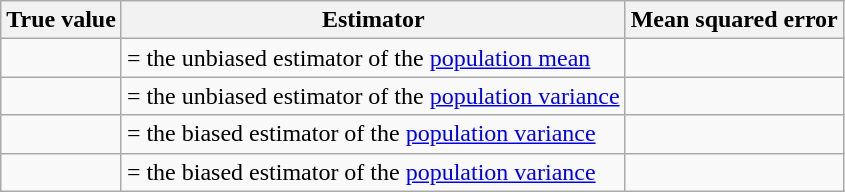<table class="wikitable">
<tr>
<th>True value</th>
<th>Estimator</th>
<th>Mean squared error</th>
</tr>
<tr>
<td></td>
<td> = the unbiased estimator of the <a href='#'>population mean</a></td>
<td></td>
</tr>
<tr>
<td></td>
<td> = the unbiased estimator of the <a href='#'>population variance</a></td>
<td></td>
</tr>
<tr>
<td></td>
<td> = the biased estimator of the <a href='#'>population variance</a></td>
<td></td>
</tr>
<tr>
<td></td>
<td> = the biased estimator of the <a href='#'>population variance</a></td>
<td></td>
</tr>
</table>
